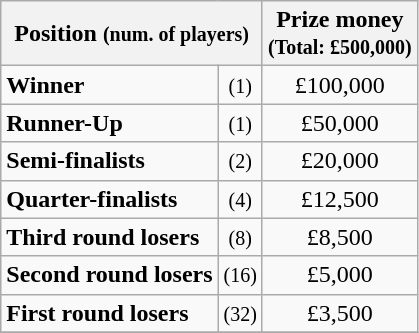<table class="wikitable">
<tr>
<th colspan=2>Position <small>(num. of players)</small></th>
<th>Prize money<br><small>(Total: £500,000)</small></th>
</tr>
<tr>
<td><strong>Winner</strong></td>
<td align=center><small>(1)</small></td>
<td align=center>£100,000</td>
</tr>
<tr>
<td><strong>Runner-Up</strong></td>
<td align=center><small>(1)</small></td>
<td align=center>£50,000</td>
</tr>
<tr>
<td><strong>Semi-finalists</strong></td>
<td align=center><small>(2)</small></td>
<td align=center>£20,000</td>
</tr>
<tr>
<td><strong>Quarter-finalists</strong></td>
<td align=center><small>(4)</small></td>
<td align=center>£12,500</td>
</tr>
<tr>
<td><strong>Third round losers</strong></td>
<td align=center><small>(8)</small></td>
<td align=center>£8,500</td>
</tr>
<tr>
<td><strong>Second round losers</strong></td>
<td align=center><small>(16)</small></td>
<td align=center>£5,000</td>
</tr>
<tr>
<td><strong>First round losers</strong></td>
<td align=center><small>(32)</small></td>
<td align=center>£3,500</td>
</tr>
<tr>
</tr>
</table>
